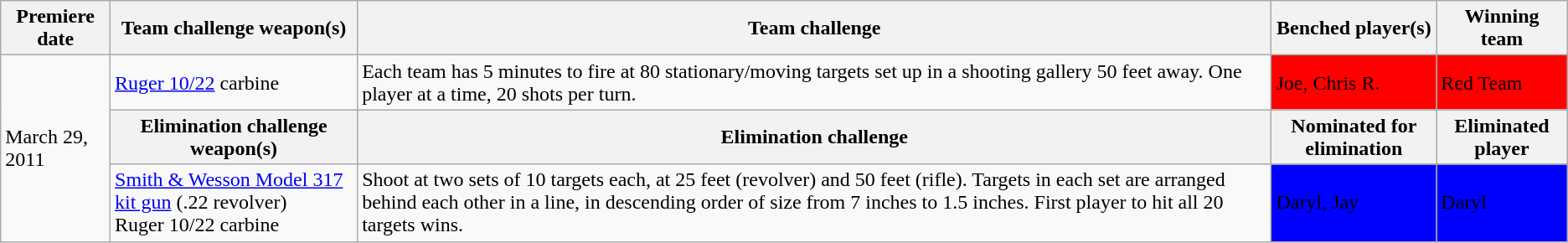<table class="wikitable">
<tr>
<th>Premiere date</th>
<th>Team challenge weapon(s)</th>
<th>Team challenge</th>
<th>Benched player(s)</th>
<th>Winning team</th>
</tr>
<tr>
<td rowspan="3">March 29, 2011</td>
<td><a href='#'>Ruger 10/22</a> carbine</td>
<td>Each team has 5 minutes to fire at 80 stationary/moving targets set up in a shooting gallery 50 feet away. One player at a time, 20 shots per turn.</td>
<td style="background:red;"><span>Joe, Chris R.</span></td>
<td style="background:red;"><span>Red Team</span></td>
</tr>
<tr>
<th>Elimination challenge weapon(s)</th>
<th>Elimination challenge</th>
<th>Nominated for elimination</th>
<th>Eliminated player</th>
</tr>
<tr>
<td><a href='#'>Smith & Wesson Model 317 kit gun</a> (.22 revolver)<br>Ruger 10/22 carbine</td>
<td>Shoot at two sets of 10 targets each, at 25 feet (revolver) and 50 feet (rifle). Targets in each set are arranged behind each other in a line, in descending order of size from 7 inches to 1.5 inches. First player to hit all 20 targets wins.</td>
<td style="background:blue;"><span>Daryl, Jay</span></td>
<td style="background:blue;"><span>Daryl</span></td>
</tr>
</table>
